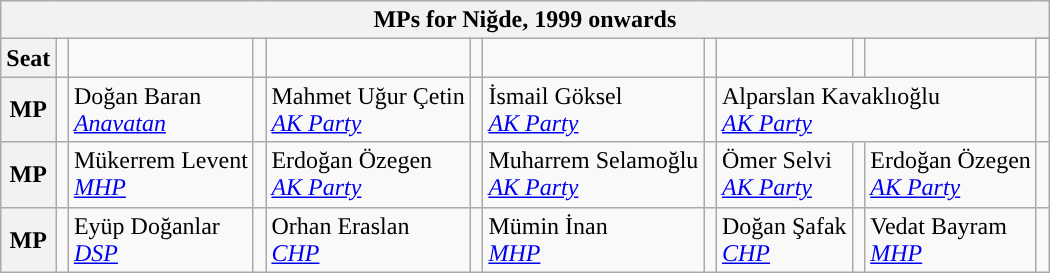<table class="wikitable">
<tr>
<th colspan = 12>MPs for Niğde, 1999 onwards</th>
</tr>
<tr>
<th rowspan = 2>Seat</th>
<td rowspan="2" style="width:1px;"></td>
<td rowspan = 2></td>
<td rowspan="2" style="width:1px;"></td>
<td rowspan = 2></td>
<td rowspan="2" style="width:1px;"></td>
<td rowspan = 2></td>
<td rowspan="2" style="width:1px;"></td>
<td rowspan = 2></td>
<td rowspan="2" style="width:1px;"></td>
<td rowspan = 2></td>
</tr>
<tr>
<td></td>
</tr>
<tr>
<th>MP</th>
<td width=1px style="background-color: "></td>
<td colspan = 1>Doğan Baran<br><em><a href='#'>Anavatan</a></em></td>
<td width=1px style="background-color: "></td>
<td colspan = 1>Mahmet Uğur Çetin<br><em><a href='#'>AK Party</a></em></td>
<td width=1px style="background-color: "></td>
<td colspan = 1>İsmail Göksel<br><em><a href='#'>AK Party</a></em></td>
<td width=1px style="background-color: "></td>
<td colspan = 3>Alparslan Kavaklıoğlu<br><em><a href='#'>AK Party</a></em></td>
<td width=1px style="background-color: "></td>
</tr>
<tr>
<th>MP</th>
<td width=1px style="background-color: "></td>
<td colspan = 1>Mükerrem Levent<br><em><a href='#'>MHP</a></em></td>
<td width=1px style="background-color: "></td>
<td colspan = 1>Erdoğan Özegen<br><em><a href='#'>AK Party</a></em></td>
<td width=1px style="background-color: "></td>
<td colspan = 1>Muharrem Selamoğlu<br><em><a href='#'>AK Party</a></em></td>
<td width=1px style="background-color: "></td>
<td colspan = 1>Ömer Selvi<br><em><a href='#'>AK Party</a></em></td>
<td width=1px style="background-color: "></td>
<td colspan = 1>Erdoğan Özegen<br><em><a href='#'>AK Party</a></em></td>
<td width=1px style="background-color: "></td>
</tr>
<tr>
<th>MP</th>
<td width=1px style="background-color: "></td>
<td colspan = 1>Eyüp Doğanlar<br><em><a href='#'>DSP</a></em></td>
<td width=1px style="background-color: "></td>
<td colspan = 1>Orhan Eraslan<br><em><a href='#'>CHP</a></em></td>
<td width=1px style="background-color: "></td>
<td colspan = 1>Mümin İnan<br><em><a href='#'>MHP</a></em></td>
<td width=1px style="background-color: "></td>
<td colspan = 1>Doğan Şafak<br><em><a href='#'>CHP</a></em></td>
<td width=1px style="background-color: "></td>
<td colspan = 1>Vedat Bayram<br><em><a href='#'>MHP</a></em></td>
<td width=1px style="background-color: "></td>
</tr>
</table>
